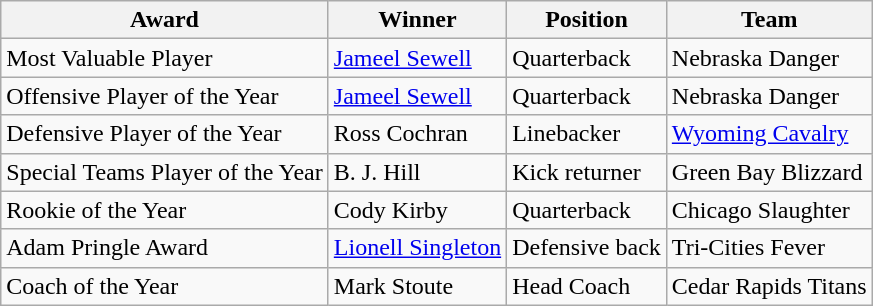<table class="wikitable">
<tr>
<th>Award</th>
<th>Winner</th>
<th>Position</th>
<th>Team</th>
</tr>
<tr>
<td>Most Valuable Player</td>
<td><a href='#'>Jameel Sewell</a></td>
<td>Quarterback</td>
<td>Nebraska Danger</td>
</tr>
<tr>
<td>Offensive Player of the Year</td>
<td><a href='#'>Jameel Sewell</a></td>
<td>Quarterback</td>
<td>Nebraska Danger</td>
</tr>
<tr>
<td>Defensive Player of the Year</td>
<td>Ross Cochran</td>
<td>Linebacker</td>
<td><a href='#'>Wyoming Cavalry</a></td>
</tr>
<tr>
<td>Special Teams Player of the Year</td>
<td>B. J. Hill</td>
<td>Kick returner</td>
<td>Green Bay Blizzard</td>
</tr>
<tr>
<td>Rookie of the Year</td>
<td>Cody Kirby</td>
<td>Quarterback</td>
<td>Chicago Slaughter</td>
</tr>
<tr>
<td>Adam Pringle Award</td>
<td><a href='#'>Lionell Singleton</a></td>
<td>Defensive back</td>
<td>Tri-Cities Fever</td>
</tr>
<tr>
<td>Coach of the Year</td>
<td>Mark Stoute</td>
<td>Head Coach</td>
<td>Cedar Rapids Titans</td>
</tr>
</table>
